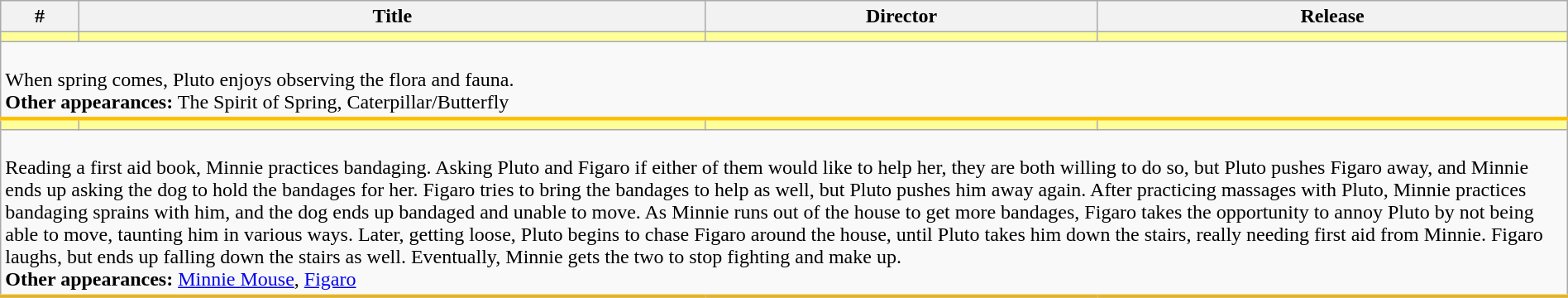<table class="wikitable sortable" width="100%">
<tr>
<th width="5%">#</th>
<th width="40%">Title</th>
<th width="25%" class="unsortable">Director</th>
<th width="30%">Release</th>
</tr>
<tr>
<td style="background-color: #FFFF99"></td>
<td style="background-color: #FFFF99"></td>
<td style="background-color: #FFFF99"></td>
<td style="background-color: #FFFF99"></td>
</tr>
<tr class="expand-child" style="border-bottom: 3px solid #FFBF00;">
<td colspan="4"><br>When spring comes, Pluto enjoys observing the flora and fauna.<br><strong>Other appearances:</strong> The Spirit of Spring, Caterpillar/Butterfly</td>
</tr>
<tr>
<td style="background-color: #FFFF99"></td>
<td style="background-color: #FFFF99"></td>
<td style="background-color: #FFFF99"></td>
<td style="background-color: #FFFF99"></td>
</tr>
<tr class="expand-child" style="border-bottom: 3px solid #FFBF00;">
<td colspan="4"><br>Reading a first aid book, Minnie practices bandaging. Asking Pluto and Figaro if either of them would like to help her, they are both willing to do so, but Pluto pushes Figaro away, and Minnie ends up asking the dog to hold the bandages for her. Figaro tries to bring the bandages to help as well, but Pluto pushes him away again. After practicing massages with Pluto, Minnie practices bandaging sprains with him, and the dog ends up bandaged and unable to move. As Minnie runs out of the house to get more bandages, Figaro takes the opportunity to annoy Pluto by not being able to move, taunting him in various ways. Later, getting loose, Pluto begins to chase Figaro around the house, until Pluto takes him down the stairs, really needing first aid from Minnie. Figaro laughs, but ends up falling down the stairs as well. Eventually, Minnie gets the two to stop fighting and make up.<br><strong>Other appearances:</strong> <a href='#'>Minnie Mouse</a>, <a href='#'>Figaro</a></td>
</tr>
<tr>
</tr>
</table>
